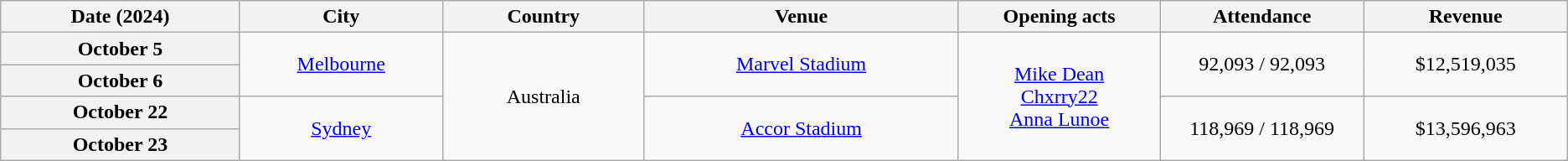<table class="wikitable plainrowheaders" style="text-align:center;">
<tr>
<th scope="col" style="width:12em;">Date (2024)</th>
<th scope="col" style="width:10em;">City</th>
<th scope="col" style="width:10em;">Country</th>
<th scope="col" style="width:16em;">Venue</th>
<th scope="col" style="width:10em;">Opening acts</th>
<th scope="col" style="width:10em;">Attendance</th>
<th scope="col" style="width:10em;">Revenue</th>
</tr>
<tr>
<th scope="row" style="text-align:center;">October 5</th>
<td rowspan="2"><a href='#'>Melbourne</a></td>
<td rowspan="4">Australia</td>
<td rowspan="2"><a href='#'>Marvel Stadium</a></td>
<td rowspan="4"><a href='#'>Mike Dean</a><br><a href='#'>Chxrry22</a><br><a href='#'>Anna Lunoe</a> <br></td>
<td rowspan="2">92,093 / 92,093</td>
<td rowspan="2">$12,519,035</td>
</tr>
<tr>
<th scope="row" style="text-align:center;">October 6</th>
</tr>
<tr>
<th scope="row" style="text-align:center;">October 22</th>
<td rowspan="2"><a href='#'>Sydney</a></td>
<td rowspan="2"><a href='#'>Accor Stadium</a></td>
<td rowspan="2">118,969 / 118,969</td>
<td rowspan="2">$13,596,963</td>
</tr>
<tr>
<th scope="row" style="text-align:center;">October 23</th>
</tr>
</table>
